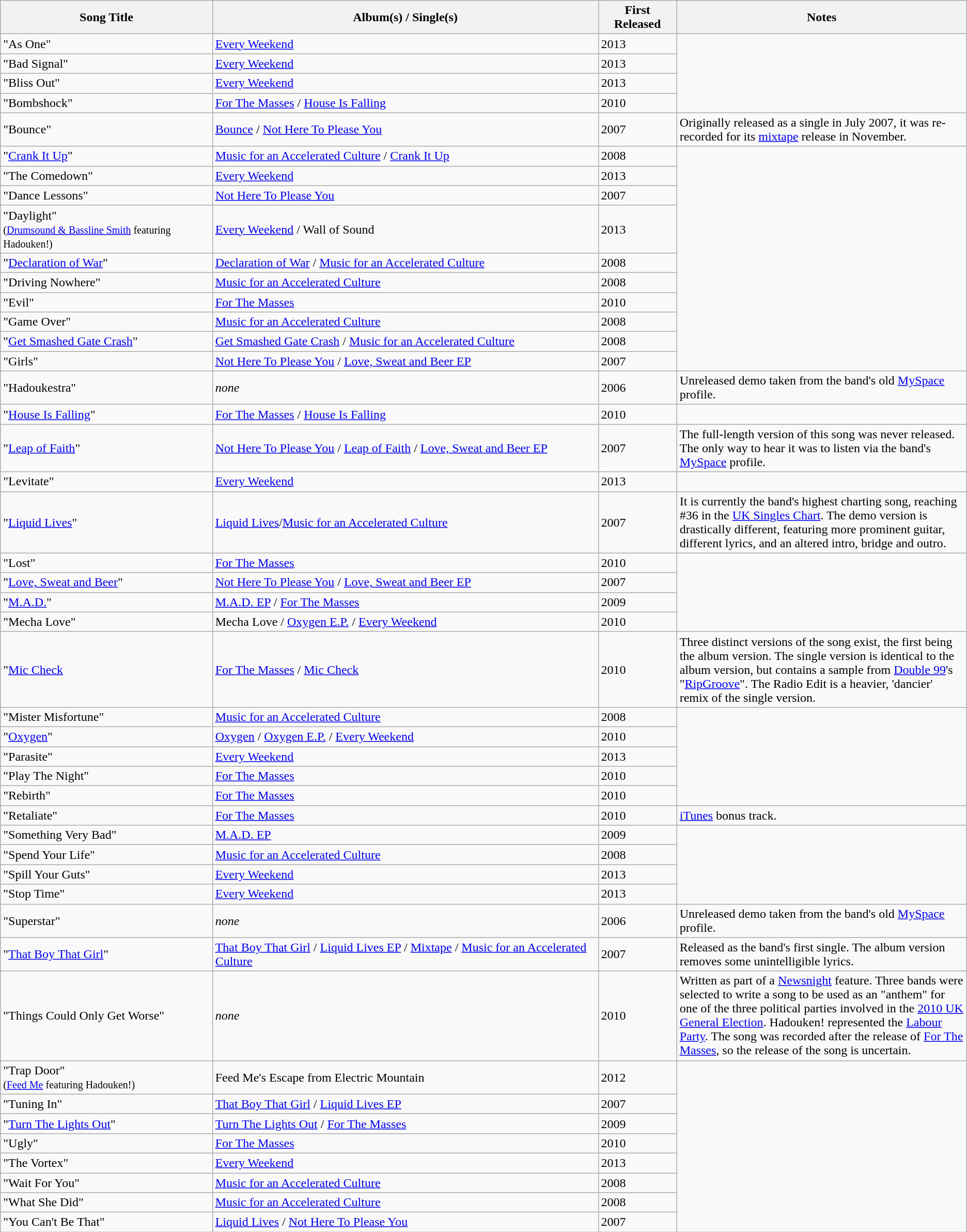<table class="wikitable sortable">
<tr>
<th>Song Title</th>
<th>Album(s) / Single(s)</th>
<th>First Released</th>
<th width=30%>Notes</th>
</tr>
<tr>
<td>"As One"</td>
<td><a href='#'>Every Weekend</a></td>
<td>2013</td>
</tr>
<tr>
<td>"Bad Signal"</td>
<td><a href='#'>Every Weekend</a></td>
<td>2013</td>
</tr>
<tr>
<td>"Bliss Out"</td>
<td><a href='#'>Every Weekend</a></td>
<td>2013</td>
</tr>
<tr>
<td>"Bombshock"</td>
<td><a href='#'>For The Masses</a> / <a href='#'>House Is Falling</a></td>
<td>2010</td>
</tr>
<tr>
<td>"Bounce"</td>
<td><a href='#'>Bounce</a> / <a href='#'>Not Here To Please You</a></td>
<td>2007</td>
<td>Originally released as a single in July 2007, it was re-recorded for its <a href='#'>mixtape</a> release in November.</td>
</tr>
<tr>
<td>"<a href='#'>Crank It Up</a>"</td>
<td><a href='#'>Music for an Accelerated Culture</a> / <a href='#'>Crank It Up</a></td>
<td>2008</td>
</tr>
<tr>
<td>"The Comedown"</td>
<td><a href='#'>Every Weekend</a></td>
<td>2013</td>
</tr>
<tr>
<td>"Dance Lessons"</td>
<td><a href='#'>Not Here To Please You</a></td>
<td>2007</td>
</tr>
<tr>
<td>"Daylight"<br><small>(<a href='#'>Drumsound & Bassline Smith</a> featuring Hadouken!)</small></td>
<td><a href='#'>Every Weekend</a> / Wall of Sound</td>
<td>2013</td>
</tr>
<tr>
<td>"<a href='#'>Declaration of War</a>"</td>
<td><a href='#'>Declaration of War</a> / <a href='#'>Music for an Accelerated Culture</a></td>
<td>2008</td>
</tr>
<tr>
<td>"Driving Nowhere"</td>
<td><a href='#'>Music for an Accelerated Culture</a></td>
<td>2008</td>
</tr>
<tr>
<td>"Evil"</td>
<td><a href='#'>For The Masses</a></td>
<td>2010</td>
</tr>
<tr>
<td>"Game Over"</td>
<td><a href='#'>Music for an Accelerated Culture</a></td>
<td>2008</td>
</tr>
<tr>
<td>"<a href='#'>Get Smashed Gate Crash</a>"</td>
<td><a href='#'>Get Smashed Gate Crash</a> / <a href='#'>Music for an Accelerated Culture</a></td>
<td>2008</td>
</tr>
<tr>
<td>"Girls"</td>
<td><a href='#'>Not Here To Please You</a> / <a href='#'>Love, Sweat and Beer EP</a></td>
<td>2007</td>
</tr>
<tr>
<td>"Hadoukestra"</td>
<td><em>none</em></td>
<td>2006</td>
<td>Unreleased demo taken from the band's old <a href='#'>MySpace</a> profile.</td>
</tr>
<tr>
<td>"<a href='#'>House Is Falling</a>"</td>
<td><a href='#'>For The Masses</a> / <a href='#'>House Is Falling</a></td>
<td>2010</td>
</tr>
<tr>
<td>"<a href='#'>Leap of Faith</a>"</td>
<td><a href='#'>Not Here To Please You</a> / <a href='#'>Leap of Faith</a> / <a href='#'>Love, Sweat and Beer EP</a></td>
<td>2007</td>
<td>The full-length version of this song was never released. The only way to hear it was to listen via the band's <a href='#'>MySpace</a> profile.</td>
</tr>
<tr>
<td>"Levitate"</td>
<td><a href='#'>Every Weekend</a></td>
<td>2013</td>
</tr>
<tr>
<td>"<a href='#'>Liquid Lives</a>"</td>
<td><a href='#'>Liquid Lives</a>/<a href='#'>Music for an Accelerated Culture</a></td>
<td>2007</td>
<td>It is currently the band's highest charting song, reaching #36 in the <a href='#'>UK Singles Chart</a>. The demo version is drastically different, featuring more prominent guitar, different lyrics, and an altered intro, bridge and outro.</td>
</tr>
<tr>
<td>"Lost"</td>
<td><a href='#'>For The Masses</a></td>
<td>2010</td>
</tr>
<tr>
<td>"<a href='#'>Love, Sweat and Beer</a>"</td>
<td><a href='#'>Not Here To Please You</a> / <a href='#'>Love, Sweat and Beer EP</a></td>
<td>2007</td>
</tr>
<tr>
<td>"<a href='#'>M.A.D.</a>"</td>
<td><a href='#'>M.A.D. EP</a> / <a href='#'>For The Masses</a></td>
<td>2009</td>
</tr>
<tr>
<td>"Mecha Love"</td>
<td>Mecha Love / <a href='#'>Oxygen E.P.</a> / <a href='#'>Every Weekend</a></td>
<td>2010</td>
</tr>
<tr>
<td>"<a href='#'>Mic Check</a></td>
<td><a href='#'>For The Masses</a> / <a href='#'>Mic Check</a></td>
<td>2010</td>
<td>Three distinct versions of the song exist, the first being the album version. The single version is identical to the album version, but contains a sample from <a href='#'>Double 99</a>'s "<a href='#'>RipGroove</a>". The Radio Edit is a heavier, 'dancier' remix of the single version.</td>
</tr>
<tr>
<td>"Mister Misfortune"</td>
<td><a href='#'>Music for an Accelerated Culture</a></td>
<td>2008</td>
</tr>
<tr>
<td>"<a href='#'>Oxygen</a>"</td>
<td><a href='#'>Oxygen</a> / <a href='#'>Oxygen E.P.</a> / <a href='#'>Every Weekend</a></td>
<td>2010</td>
</tr>
<tr>
<td>"Parasite"</td>
<td><a href='#'>Every Weekend</a></td>
<td>2013</td>
</tr>
<tr>
<td>"Play The Night"</td>
<td><a href='#'>For The Masses</a></td>
<td>2010</td>
</tr>
<tr>
<td>"Rebirth"</td>
<td><a href='#'>For The Masses</a></td>
<td>2010</td>
</tr>
<tr>
<td>"Retaliate"</td>
<td><a href='#'>For The Masses</a></td>
<td>2010</td>
<td><a href='#'>iTunes</a> bonus track.</td>
</tr>
<tr>
<td>"Something Very Bad"</td>
<td><a href='#'>M.A.D. EP</a></td>
<td>2009</td>
</tr>
<tr>
<td>"Spend Your Life"</td>
<td><a href='#'>Music for an Accelerated Culture</a></td>
<td>2008</td>
</tr>
<tr>
<td>"Spill Your Guts"</td>
<td><a href='#'>Every Weekend</a></td>
<td>2013</td>
</tr>
<tr>
<td>"Stop Time"</td>
<td><a href='#'>Every Weekend</a></td>
<td>2013</td>
</tr>
<tr>
<td>"Superstar"</td>
<td><em>none</em></td>
<td>2006</td>
<td>Unreleased demo taken from the band's old <a href='#'>MySpace</a> profile.</td>
</tr>
<tr>
<td>"<a href='#'>That Boy That Girl</a>"</td>
<td><a href='#'>That Boy That Girl</a> / <a href='#'>Liquid Lives EP</a> / <a href='#'>Mixtape</a> / <a href='#'>Music for an Accelerated Culture</a></td>
<td>2007</td>
<td>Released as the band's first single. The album version removes some unintelligible lyrics.</td>
</tr>
<tr>
<td>"Things Could Only Get Worse"</td>
<td><em>none</em></td>
<td>2010</td>
<td>Written as part of a <a href='#'>Newsnight</a> feature. Three bands were selected to write a song to be used as an "anthem" for one of the three political parties involved in the <a href='#'>2010 UK General Election</a>. Hadouken! represented the <a href='#'>Labour Party</a>. The song was recorded after the release of <a href='#'>For The Masses</a>, so the release of the song is uncertain.</td>
</tr>
<tr>
<td>"Trap Door"<br><small>(<a href='#'>Feed Me</a> featuring Hadouken!)</small></td>
<td>Feed Me's Escape from Electric Mountain</td>
<td>2012</td>
</tr>
<tr>
<td>"Tuning In"</td>
<td><a href='#'>That Boy That Girl</a> / <a href='#'>Liquid Lives EP</a></td>
<td>2007</td>
</tr>
<tr>
<td>"<a href='#'>Turn The Lights Out</a>"</td>
<td><a href='#'>Turn The Lights Out</a> / <a href='#'>For The Masses</a></td>
<td>2009</td>
</tr>
<tr>
<td>"Ugly"</td>
<td><a href='#'>For The Masses</a></td>
<td>2010</td>
</tr>
<tr>
<td>"The Vortex"</td>
<td><a href='#'>Every Weekend</a></td>
<td>2013</td>
</tr>
<tr>
<td>"Wait For You"</td>
<td><a href='#'>Music for an Accelerated Culture</a></td>
<td>2008</td>
</tr>
<tr>
<td>"What She Did"</td>
<td><a href='#'>Music for an Accelerated Culture</a></td>
<td>2008</td>
</tr>
<tr>
<td>"You Can't Be That"</td>
<td><a href='#'>Liquid Lives</a> / <a href='#'>Not Here To Please You</a></td>
<td>2007</td>
</tr>
</table>
